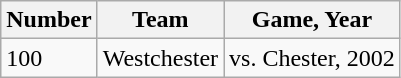<table class="wikitable">
<tr>
<th>Number</th>
<th>Team</th>
<th>Game, Year</th>
</tr>
<tr>
<td>100</td>
<td>Westchester</td>
<td>vs. Chester, 2002</td>
</tr>
</table>
